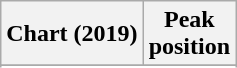<table class="wikitable sortable plainrowheaders" style="text-align:center">
<tr>
<th scope="col">Chart (2019)</th>
<th scope="col">Peak<br>position</th>
</tr>
<tr>
</tr>
<tr>
</tr>
</table>
